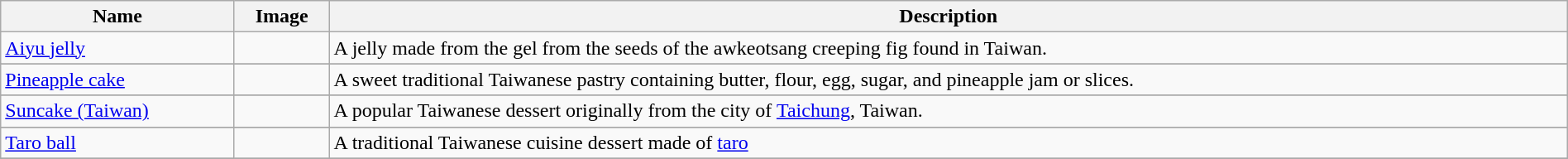<table class="wikitable sortable" width="100%">
<tr>
<th>Name</th>
<th class="unsortable">Image</th>
<th>Description</th>
</tr>
<tr>
<td><a href='#'>Aiyu jelly</a></td>
<td></td>
<td>A jelly made from the gel from the seeds of the awkeotsang creeping fig found in Taiwan.</td>
</tr>
<tr>
</tr>
<tr>
<td><a href='#'>Pineapple cake</a></td>
<td></td>
<td>A sweet traditional Taiwanese pastry containing butter, flour, egg, sugar, and pineapple jam or slices.</td>
</tr>
<tr>
</tr>
<tr>
<td><a href='#'>Suncake (Taiwan)</a></td>
<td></td>
<td>A popular Taiwanese dessert originally from the city of <a href='#'>Taichung</a>, Taiwan.</td>
</tr>
<tr>
</tr>
<tr>
<td><a href='#'>Taro ball</a></td>
<td></td>
<td>A traditional Taiwanese cuisine dessert made of <a href='#'>taro</a></td>
</tr>
<tr>
</tr>
</table>
